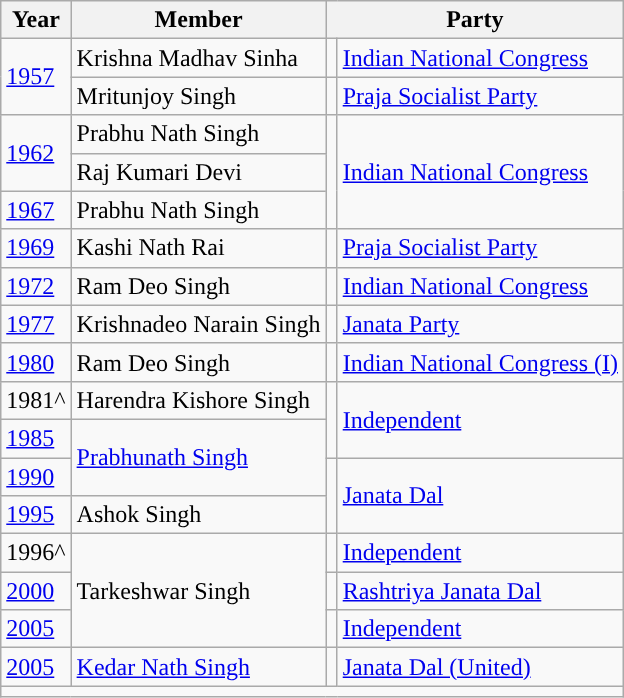<table class="wikitable">
<tr>
<th>Year</th>
<th>Member</th>
<th colspan="2">Party</th>
</tr>
<tr>
<td rowspan="2"><a href='#'>1957</a></td>
<td>Krishna Madhav Sinha</td>
<td style="background-color:"></td>
<td><a href='#'>Indian National Congress</a></td>
</tr>
<tr>
<td>Mritunjoy Singh</td>
<td style="background-color:"></td>
<td><a href='#'>Praja Socialist Party</a></td>
</tr>
<tr>
<td rowspan="2"><a href='#'>1962</a></td>
<td>Prabhu Nath Singh</td>
<td rowspan="3" style="background-color:"></td>
<td rowspan="3"><a href='#'>Indian National Congress</a></td>
</tr>
<tr>
<td>Raj Kumari Devi</td>
</tr>
<tr>
<td><a href='#'>1967</a></td>
<td>Prabhu Nath Singh</td>
</tr>
<tr>
<td><a href='#'>1969</a></td>
<td>Kashi Nath Rai</td>
<td style="background-color:"></td>
<td><a href='#'>Praja Socialist Party</a></td>
</tr>
<tr>
<td><a href='#'>1972</a></td>
<td>Ram Deo Singh</td>
<td style="background-color:"></td>
<td><a href='#'>Indian National Congress</a></td>
</tr>
<tr>
<td><a href='#'>1977</a></td>
<td>Krishnadeo Narain Singh</td>
<td style="background-color:"></td>
<td><a href='#'>Janata Party</a></td>
</tr>
<tr>
<td><a href='#'>1980</a></td>
<td>Ram Deo Singh</td>
<td style="background-color:"></td>
<td><a href='#'>Indian National Congress (I)</a></td>
</tr>
<tr>
<td>1981^</td>
<td>Harendra Kishore Singh</td>
<td rowspan="2" style="background-color:"></td>
<td rowspan="2"><a href='#'>Independent</a></td>
</tr>
<tr>
<td><a href='#'>1985</a></td>
<td rowspan="2"><a href='#'>Prabhunath Singh</a></td>
</tr>
<tr>
<td><a href='#'>1990</a></td>
<td rowspan="2" style="background-color:"></td>
<td rowspan="2"><a href='#'>Janata Dal</a></td>
</tr>
<tr>
<td><a href='#'>1995</a></td>
<td>Ashok Singh</td>
</tr>
<tr>
<td>1996^</td>
<td rowspan="3">Tarkeshwar Singh</td>
<td style="background-color:"></td>
<td><a href='#'>Independent</a></td>
</tr>
<tr>
<td><a href='#'>2000</a></td>
<td style="background-color:"></td>
<td><a href='#'>Rashtriya Janata Dal</a></td>
</tr>
<tr>
<td><a href='#'>2005</a></td>
<td style="background-color:"></td>
<td><a href='#'>Independent</a></td>
</tr>
<tr>
<td><a href='#'>2005</a></td>
<td><a href='#'>Kedar Nath Singh</a></td>
<td style="background-color:"></td>
<td><a href='#'>Janata Dal (United)</a></td>
</tr>
<tr>
<td colspan="4"></td>
</tr>
</table>
